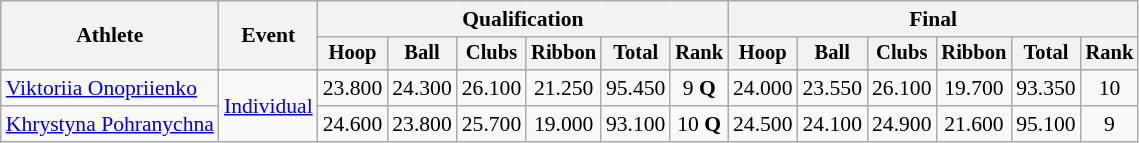<table class=wikitable style="font-size:90%">
<tr>
<th rowspan=2>Athlete</th>
<th rowspan=2>Event</th>
<th colspan=6>Qualification</th>
<th colspan=6>Final</th>
</tr>
<tr style="font-size:95%">
<th>Hoop</th>
<th>Ball</th>
<th>Clubs</th>
<th>Ribbon</th>
<th>Total</th>
<th>Rank</th>
<th>Hoop</th>
<th>Ball</th>
<th>Clubs</th>
<th>Ribbon</th>
<th>Total</th>
<th>Rank</th>
</tr>
<tr align=center>
<td align=left><a href='#'>Viktoriia Onopriienko</a></td>
<td align=left rowspan=2><a href='#'>Individual</a></td>
<td>23.800</td>
<td>24.300</td>
<td>26.100</td>
<td>21.250</td>
<td>95.450</td>
<td>9 <strong>Q</strong></td>
<td>24.000</td>
<td>23.550</td>
<td>26.100</td>
<td>19.700</td>
<td>93.350</td>
<td>10</td>
</tr>
<tr align=center>
<td align=left><a href='#'>Khrystyna Pohranychna</a></td>
<td>24.600</td>
<td>23.800</td>
<td>25.700</td>
<td>19.000</td>
<td>93.100</td>
<td>10 <strong>Q</strong></td>
<td>24.500</td>
<td>24.100</td>
<td>24.900</td>
<td>21.600</td>
<td>95.100</td>
<td>9</td>
</tr>
</table>
